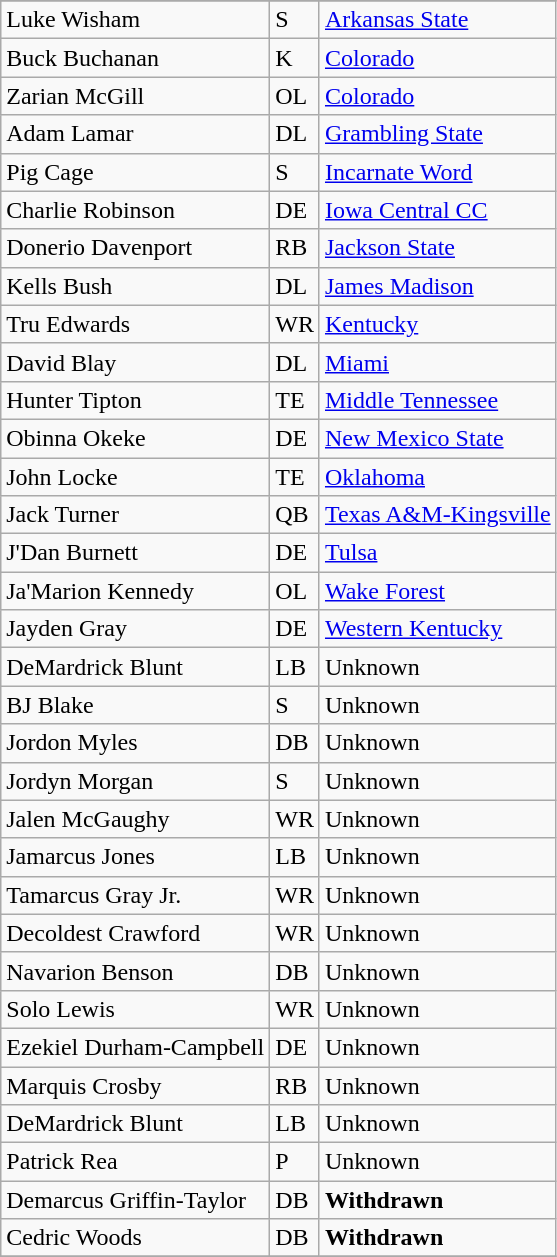<table class="wikitable sortable">
<tr>
</tr>
<tr>
<td>Luke Wisham</td>
<td>S</td>
<td><a href='#'>Arkansas State</a></td>
</tr>
<tr>
<td>Buck Buchanan</td>
<td>K</td>
<td><a href='#'>Colorado</a></td>
</tr>
<tr>
<td>Zarian McGill</td>
<td>OL</td>
<td><a href='#'>Colorado</a></td>
</tr>
<tr>
<td>Adam Lamar</td>
<td>DL</td>
<td><a href='#'>Grambling State</a></td>
</tr>
<tr>
<td>Pig Cage</td>
<td>S</td>
<td><a href='#'>Incarnate Word</a></td>
</tr>
<tr>
<td>Charlie Robinson</td>
<td>DE</td>
<td><a href='#'>Iowa Central CC</a></td>
</tr>
<tr>
<td>Donerio Davenport</td>
<td>RB</td>
<td><a href='#'>Jackson State</a></td>
</tr>
<tr>
<td>Kells Bush</td>
<td>DL</td>
<td><a href='#'>James Madison</a></td>
</tr>
<tr>
<td>Tru Edwards</td>
<td>WR</td>
<td><a href='#'>Kentucky</a></td>
</tr>
<tr>
<td>David Blay</td>
<td>DL</td>
<td><a href='#'>Miami</a></td>
</tr>
<tr>
<td>Hunter Tipton</td>
<td>TE</td>
<td><a href='#'>Middle Tennessee</a></td>
</tr>
<tr>
<td>Obinna Okeke</td>
<td>DE</td>
<td><a href='#'>New Mexico State</a></td>
</tr>
<tr>
<td>John Locke</td>
<td>TE</td>
<td><a href='#'>Oklahoma</a></td>
</tr>
<tr>
<td>Jack Turner</td>
<td>QB</td>
<td><a href='#'>Texas A&M-Kingsville</a></td>
</tr>
<tr>
<td>J'Dan Burnett</td>
<td>DE</td>
<td><a href='#'>Tulsa</a></td>
</tr>
<tr>
<td>Ja'Marion Kennedy</td>
<td>OL</td>
<td><a href='#'>Wake Forest</a></td>
</tr>
<tr>
<td>Jayden Gray</td>
<td>DE</td>
<td><a href='#'>Western Kentucky</a></td>
</tr>
<tr>
<td>DeMardrick Blunt</td>
<td>LB</td>
<td>Unknown</td>
</tr>
<tr>
<td>BJ Blake</td>
<td>S</td>
<td>Unknown</td>
</tr>
<tr>
<td>Jordon Myles</td>
<td>DB</td>
<td>Unknown</td>
</tr>
<tr>
<td>Jordyn Morgan</td>
<td>S</td>
<td>Unknown</td>
</tr>
<tr>
<td>Jalen McGaughy</td>
<td>WR</td>
<td>Unknown</td>
</tr>
<tr>
<td>Jamarcus Jones</td>
<td>LB</td>
<td>Unknown</td>
</tr>
<tr>
<td>Tamarcus Gray Jr.</td>
<td>WR</td>
<td>Unknown</td>
</tr>
<tr>
<td>Decoldest Crawford</td>
<td>WR</td>
<td>Unknown</td>
</tr>
<tr>
<td>Navarion Benson</td>
<td>DB</td>
<td>Unknown</td>
</tr>
<tr>
<td>Solo Lewis</td>
<td>WR</td>
<td>Unknown</td>
</tr>
<tr>
<td>Ezekiel Durham-Campbell</td>
<td>DE</td>
<td>Unknown</td>
</tr>
<tr>
<td>Marquis Crosby</td>
<td>RB</td>
<td>Unknown</td>
</tr>
<tr>
<td>DeMardrick Blunt</td>
<td>LB</td>
<td>Unknown</td>
</tr>
<tr>
<td>Patrick Rea</td>
<td>P</td>
<td>Unknown</td>
</tr>
<tr>
<td>Demarcus Griffin-Taylor</td>
<td>DB</td>
<td><strong>Withdrawn</strong></td>
</tr>
<tr>
<td>Cedric Woods</td>
<td>DB</td>
<td><strong>Withdrawn</strong></td>
</tr>
<tr>
</tr>
</table>
